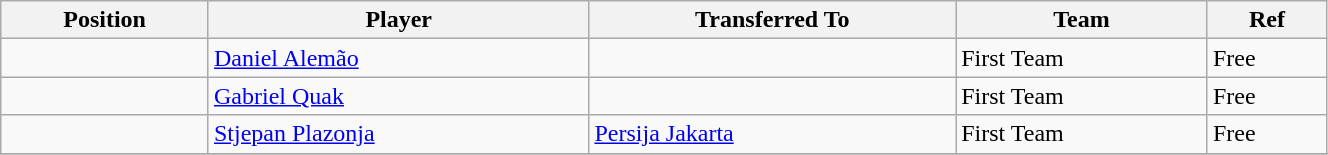<table class="wikitable sortable" style="width:70%; text-align:center; font-size:100%; text-align:left;">
<tr>
<th>Position</th>
<th>Player</th>
<th>Transferred To</th>
<th>Team</th>
<th>Ref</th>
</tr>
<tr>
<td></td>
<td> <a href='#'>Daniel Alemão</a></td>
<td></td>
<td>First Team</td>
<td>Free </td>
</tr>
<tr>
<td></td>
<td> <a href='#'>Gabriel Quak</a></td>
<td></td>
<td>First Team</td>
<td>Free</td>
</tr>
<tr>
<td></td>
<td> <a href='#'>Stjepan Plazonja</a></td>
<td> <a href='#'>Persija Jakarta</a></td>
<td>First Team</td>
<td>Free </td>
</tr>
<tr>
</tr>
</table>
